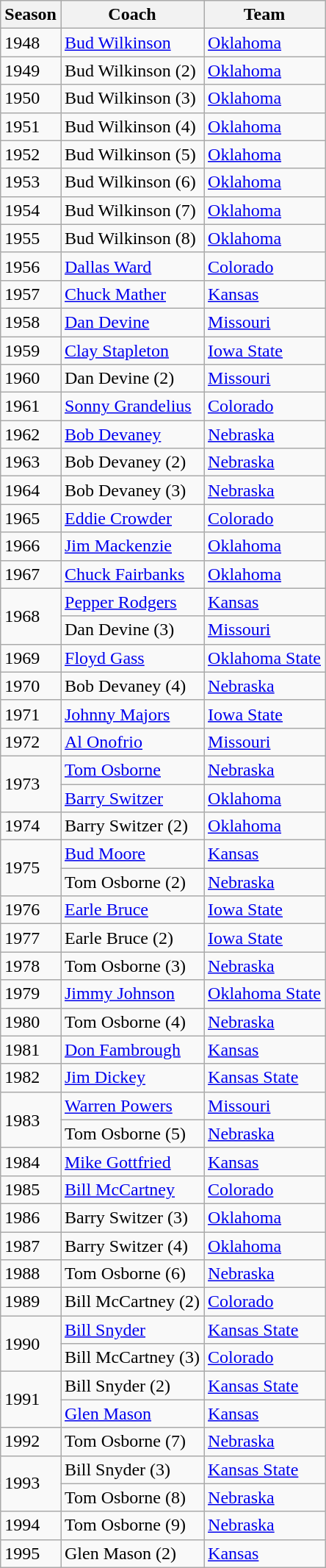<table class="wikitable sortable">
<tr>
<th>Season</th>
<th>Coach</th>
<th>Team</th>
</tr>
<tr>
<td>1948</td>
<td><a href='#'>Bud Wilkinson</a></td>
<td><a href='#'>Oklahoma</a></td>
</tr>
<tr>
<td>1949</td>
<td>Bud Wilkinson (2)</td>
<td><a href='#'>Oklahoma</a></td>
</tr>
<tr>
<td>1950</td>
<td>Bud Wilkinson (3)</td>
<td><a href='#'>Oklahoma</a></td>
</tr>
<tr>
<td>1951</td>
<td>Bud Wilkinson (4)</td>
<td><a href='#'>Oklahoma</a></td>
</tr>
<tr>
<td>1952</td>
<td>Bud Wilkinson (5)</td>
<td><a href='#'>Oklahoma</a></td>
</tr>
<tr>
<td>1953</td>
<td>Bud Wilkinson (6)</td>
<td><a href='#'>Oklahoma</a></td>
</tr>
<tr>
<td>1954</td>
<td>Bud Wilkinson (7)</td>
<td><a href='#'>Oklahoma</a></td>
</tr>
<tr>
<td>1955</td>
<td>Bud Wilkinson (8)</td>
<td><a href='#'>Oklahoma</a></td>
</tr>
<tr>
<td>1956</td>
<td><a href='#'>Dallas Ward</a></td>
<td><a href='#'>Colorado</a></td>
</tr>
<tr>
<td>1957</td>
<td><a href='#'>Chuck Mather</a></td>
<td><a href='#'>Kansas</a></td>
</tr>
<tr>
<td>1958</td>
<td><a href='#'>Dan Devine</a></td>
<td><a href='#'>Missouri</a></td>
</tr>
<tr>
<td>1959</td>
<td><a href='#'>Clay Stapleton</a></td>
<td><a href='#'>Iowa State</a></td>
</tr>
<tr>
<td>1960</td>
<td>Dan Devine (2)</td>
<td><a href='#'>Missouri</a></td>
</tr>
<tr>
<td>1961</td>
<td><a href='#'>Sonny Grandelius</a></td>
<td><a href='#'>Colorado</a></td>
</tr>
<tr>
<td>1962</td>
<td><a href='#'>Bob Devaney</a></td>
<td><a href='#'>Nebraska</a></td>
</tr>
<tr>
<td>1963</td>
<td>Bob Devaney (2)</td>
<td><a href='#'>Nebraska</a></td>
</tr>
<tr>
<td>1964</td>
<td>Bob Devaney (3)</td>
<td><a href='#'>Nebraska</a></td>
</tr>
<tr>
<td>1965</td>
<td><a href='#'>Eddie Crowder</a></td>
<td><a href='#'>Colorado</a></td>
</tr>
<tr>
<td>1966</td>
<td><a href='#'>Jim Mackenzie</a></td>
<td><a href='#'>Oklahoma</a></td>
</tr>
<tr>
<td>1967</td>
<td><a href='#'>Chuck Fairbanks</a></td>
<td><a href='#'>Oklahoma</a></td>
</tr>
<tr>
<td rowspan="2">1968</td>
<td><a href='#'>Pepper Rodgers</a></td>
<td><a href='#'>Kansas</a></td>
</tr>
<tr>
<td>Dan Devine (3)</td>
<td><a href='#'>Missouri</a></td>
</tr>
<tr>
<td>1969</td>
<td><a href='#'>Floyd Gass</a></td>
<td><a href='#'>Oklahoma State</a></td>
</tr>
<tr>
<td>1970</td>
<td>Bob Devaney (4)</td>
<td><a href='#'>Nebraska</a></td>
</tr>
<tr>
<td>1971</td>
<td><a href='#'>Johnny Majors</a></td>
<td><a href='#'>Iowa State</a></td>
</tr>
<tr>
<td>1972</td>
<td><a href='#'>Al Onofrio</a></td>
<td><a href='#'>Missouri</a></td>
</tr>
<tr>
<td rowspan="2">1973</td>
<td><a href='#'>Tom Osborne</a></td>
<td><a href='#'>Nebraska</a></td>
</tr>
<tr>
<td><a href='#'>Barry Switzer</a></td>
<td><a href='#'>Oklahoma</a></td>
</tr>
<tr>
<td>1974</td>
<td>Barry Switzer (2)</td>
<td><a href='#'>Oklahoma</a></td>
</tr>
<tr>
<td rowspan="2">1975</td>
<td><a href='#'>Bud Moore</a></td>
<td><a href='#'>Kansas</a></td>
</tr>
<tr>
<td>Tom Osborne (2)</td>
<td><a href='#'>Nebraska</a></td>
</tr>
<tr>
<td>1976</td>
<td><a href='#'>Earle Bruce</a></td>
<td><a href='#'>Iowa State</a></td>
</tr>
<tr>
<td>1977</td>
<td>Earle Bruce (2)</td>
<td><a href='#'>Iowa State</a></td>
</tr>
<tr>
<td>1978</td>
<td>Tom Osborne (3)</td>
<td><a href='#'>Nebraska</a></td>
</tr>
<tr>
<td>1979</td>
<td><a href='#'>Jimmy Johnson</a></td>
<td><a href='#'>Oklahoma State</a></td>
</tr>
<tr>
<td>1980</td>
<td>Tom Osborne (4)</td>
<td><a href='#'>Nebraska</a></td>
</tr>
<tr>
<td>1981</td>
<td><a href='#'>Don Fambrough</a></td>
<td><a href='#'>Kansas</a></td>
</tr>
<tr>
<td>1982</td>
<td><a href='#'>Jim Dickey</a></td>
<td><a href='#'>Kansas State</a></td>
</tr>
<tr>
<td rowspan="2">1983</td>
<td><a href='#'>Warren Powers</a></td>
<td><a href='#'>Missouri</a></td>
</tr>
<tr>
<td>Tom Osborne (5)</td>
<td><a href='#'>Nebraska</a></td>
</tr>
<tr>
<td>1984</td>
<td><a href='#'>Mike Gottfried</a></td>
<td><a href='#'>Kansas</a></td>
</tr>
<tr>
<td>1985</td>
<td><a href='#'>Bill McCartney</a></td>
<td><a href='#'>Colorado</a></td>
</tr>
<tr>
<td>1986</td>
<td>Barry Switzer (3)</td>
<td><a href='#'>Oklahoma</a></td>
</tr>
<tr>
<td>1987</td>
<td>Barry Switzer (4)</td>
<td><a href='#'>Oklahoma</a></td>
</tr>
<tr>
<td>1988</td>
<td>Tom Osborne (6)</td>
<td><a href='#'>Nebraska</a></td>
</tr>
<tr>
<td>1989</td>
<td>Bill McCartney (2)</td>
<td><a href='#'>Colorado</a></td>
</tr>
<tr>
<td rowspan="2">1990</td>
<td><a href='#'>Bill Snyder</a></td>
<td><a href='#'>Kansas State</a></td>
</tr>
<tr>
<td>Bill McCartney (3)</td>
<td><a href='#'>Colorado</a></td>
</tr>
<tr>
<td rowspan="2">1991</td>
<td>Bill Snyder (2)</td>
<td><a href='#'>Kansas State</a></td>
</tr>
<tr>
<td><a href='#'>Glen Mason</a></td>
<td><a href='#'>Kansas</a></td>
</tr>
<tr>
<td>1992</td>
<td>Tom Osborne (7)</td>
<td><a href='#'>Nebraska</a></td>
</tr>
<tr>
<td rowspan="2">1993</td>
<td>Bill Snyder (3)</td>
<td><a href='#'>Kansas State</a></td>
</tr>
<tr>
<td>Tom Osborne (8)</td>
<td><a href='#'>Nebraska</a></td>
</tr>
<tr>
<td>1994</td>
<td>Tom Osborne (9)</td>
<td><a href='#'>Nebraska</a></td>
</tr>
<tr>
<td>1995</td>
<td>Glen Mason (2)</td>
<td><a href='#'>Kansas</a></td>
</tr>
</table>
